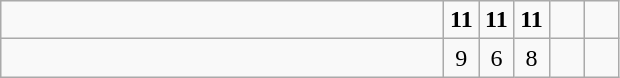<table class="wikitable">
<tr>
<td style="width:18em"></td>
<td align=center style="width:1em"><strong>11</strong></td>
<td align=center style="width:1em"><strong>11</strong></td>
<td align=center style="width:1em"><strong>11</strong></td>
<td align=center style="width:1em"></td>
<td align=center style="width:1em"></td>
</tr>
<tr>
<td style="width:18em"></td>
<td align=center style="width:1em">9</td>
<td align=center style="width:1em">6</td>
<td align=center style="width:1em">8</td>
<td align=center style="width:1em"></td>
<td align=center style="width:1em"></td>
</tr>
</table>
